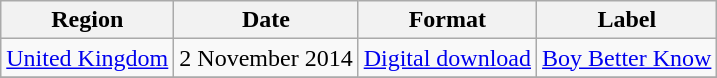<table class=wikitable>
<tr>
<th>Region</th>
<th>Date</th>
<th>Format</th>
<th>Label</th>
</tr>
<tr>
<td><a href='#'>United Kingdom</a></td>
<td>2 November 2014</td>
<td><a href='#'>Digital download</a></td>
<td><a href='#'>Boy Better Know</a></td>
</tr>
<tr>
</tr>
</table>
